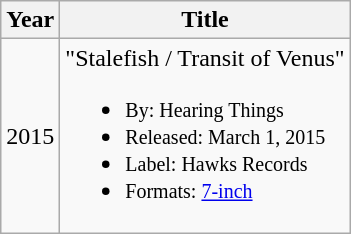<table class="wikitable">
<tr>
<th rowspan="1">Year</th>
<th rowspan="1">Title</th>
</tr>
<tr>
<td>2015</td>
<td>"Stalefish / Transit of Venus"<br><ul><li><small>By: Hearing Things</small></li><li><small>Released: March 1, 2015</small></li><li><small>Label: Hawks Records</small></li><li><small>Formats: <a href='#'>7-inch</a></small></li></ul></td>
</tr>
</table>
